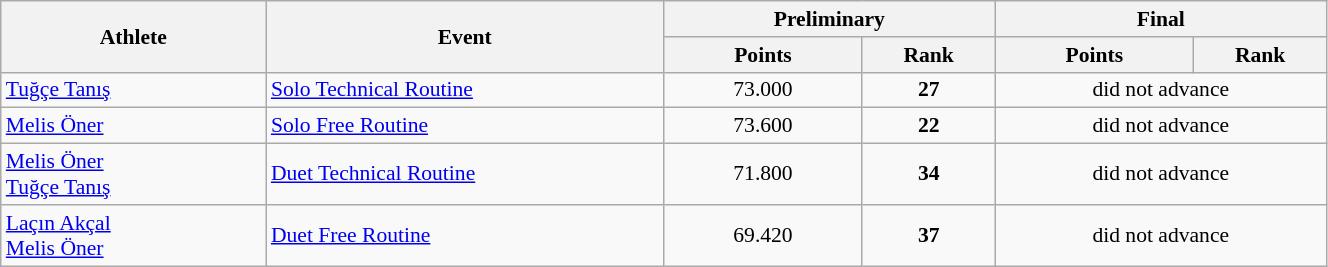<table class="wikitable" width="70%" style="text-align:center; font-size:90%">
<tr>
<th rowspan="2" width="20%">Athlete</th>
<th rowspan="2" width="30%">Event</th>
<th colspan="2" width="25%">Preliminary</th>
<th colspan="2" width="25%">Final</th>
</tr>
<tr>
<th width="15%">Points</th>
<th>Rank</th>
<th width="15%">Points</th>
<th>Rank</th>
</tr>
<tr>
<td align="left"><a href='#'>Tuğçe Tanış</a></td>
<td align="left"><a href='#'>Solo Technical Routine</a></td>
<td align=center>73.000</td>
<td align=center><strong>27</strong></td>
<td align=center colspan=2>did not advance</td>
</tr>
<tr>
<td align="left"><a href='#'>Melis Öner</a></td>
<td align="left"><a href='#'>Solo Free Routine</a></td>
<td align=center>73.600</td>
<td align=center><strong>22</strong></td>
<td align=center colspan=2>did not advance</td>
</tr>
<tr>
<td align="left"><a href='#'>Melis Öner</a><br><a href='#'>Tuğçe Tanış</a></td>
<td align="left"><a href='#'>Duet Technical Routine</a></td>
<td align=center>71.800</td>
<td align=center><strong>34</strong></td>
<td align=center colspan=2>did not advance</td>
</tr>
<tr>
<td align="left"><a href='#'>Laçın Akçal</a><br><a href='#'>Melis Öner</a></td>
<td align="left"><a href='#'>Duet Free Routine</a></td>
<td align=center>69.420</td>
<td align=center><strong>37</strong></td>
<td align=center colspan=2>did not advance</td>
</tr>
</table>
